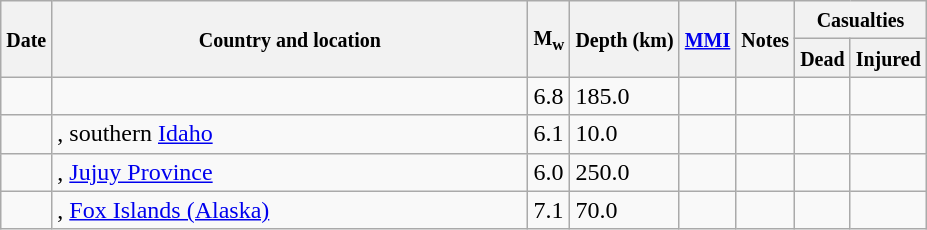<table class="wikitable sortable sort-under" style="border:1px black; margin-left:1em;">
<tr>
<th rowspan="2"><small>Date</small></th>
<th rowspan="2" style="width: 310px"><small>Country and location</small></th>
<th rowspan="2"><small>M<sub>w</sub></small></th>
<th rowspan="2"><small>Depth (km)</small></th>
<th rowspan="2"><small><a href='#'>MMI</a></small></th>
<th rowspan="2" class="unsortable"><small>Notes</small></th>
<th colspan="2"><small>Casualties</small></th>
</tr>
<tr>
<th><small>Dead</small></th>
<th><small>Injured</small></th>
</tr>
<tr>
<td></td>
<td></td>
<td>6.8</td>
<td>185.0</td>
<td></td>
<td></td>
<td></td>
<td></td>
</tr>
<tr>
<td></td>
<td>, southern <a href='#'>Idaho</a></td>
<td>6.1</td>
<td>10.0</td>
<td></td>
<td></td>
<td></td>
<td></td>
</tr>
<tr>
<td></td>
<td>, <a href='#'>Jujuy Province</a></td>
<td>6.0</td>
<td>250.0</td>
<td></td>
<td></td>
<td></td>
<td></td>
</tr>
<tr>
<td></td>
<td>, <a href='#'>Fox Islands (Alaska)</a></td>
<td>7.1</td>
<td>70.0</td>
<td></td>
<td></td>
<td></td>
<td></td>
</tr>
</table>
